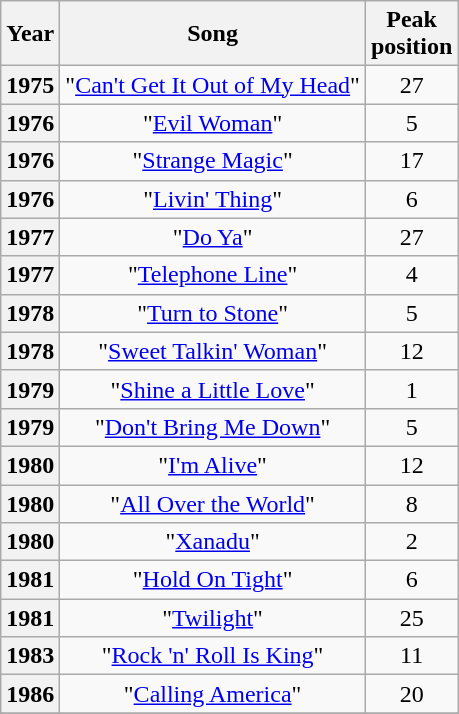<table class="wikitable sortable plainrowheaders" style="text-align:center;" border="1">
<tr>
<th>Year</th>
<th>Song</th>
<th>Peak<br>position</th>
</tr>
<tr>
<th scope="row">1975</th>
<td>"<a href='#'>Can't Get It Out of My Head</a>"</td>
<td>27</td>
</tr>
<tr>
<th scope="row">1976</th>
<td>"<a href='#'>Evil Woman</a>"</td>
<td>5</td>
</tr>
<tr>
<th scope="row">1976</th>
<td>"<a href='#'>Strange Magic</a>"</td>
<td>17</td>
</tr>
<tr>
<th scope="row">1976</th>
<td>"<a href='#'>Livin' Thing</a>"</td>
<td>6</td>
</tr>
<tr>
<th scope="row">1977</th>
<td>"<a href='#'>Do Ya</a>"</td>
<td>27</td>
</tr>
<tr>
<th scope="row">1977</th>
<td>"<a href='#'>Telephone Line</a>"</td>
<td>4</td>
</tr>
<tr>
<th scope="row">1978</th>
<td>"<a href='#'>Turn to Stone</a>"</td>
<td>5</td>
</tr>
<tr>
<th scope="row">1978</th>
<td>"<a href='#'>Sweet Talkin' Woman</a>"</td>
<td>12</td>
</tr>
<tr>
<th scope="row">1979</th>
<td>"<a href='#'>Shine a Little Love</a>"</td>
<td>1</td>
</tr>
<tr>
<th scope="row">1979</th>
<td>"<a href='#'>Don't Bring Me Down</a>"</td>
<td>5</td>
</tr>
<tr>
<th scope="row">1980</th>
<td>"<a href='#'>I'm Alive</a>"</td>
<td>12</td>
</tr>
<tr>
<th scope="row">1980</th>
<td>"<a href='#'>All Over the World</a>"</td>
<td>8</td>
</tr>
<tr>
<th scope="row">1980</th>
<td>"<a href='#'>Xanadu</a>"</td>
<td>2</td>
</tr>
<tr>
<th scope="row">1981</th>
<td>"<a href='#'>Hold On Tight</a>"</td>
<td>6</td>
</tr>
<tr>
<th scope="row">1981</th>
<td>"<a href='#'>Twilight</a>"</td>
<td>25</td>
</tr>
<tr>
<th scope="row">1983</th>
<td>"<a href='#'>Rock 'n' Roll Is King</a>"</td>
<td>11</td>
</tr>
<tr>
<th scope="row">1986</th>
<td>"<a href='#'>Calling America</a>"</td>
<td>20</td>
</tr>
<tr>
</tr>
</table>
